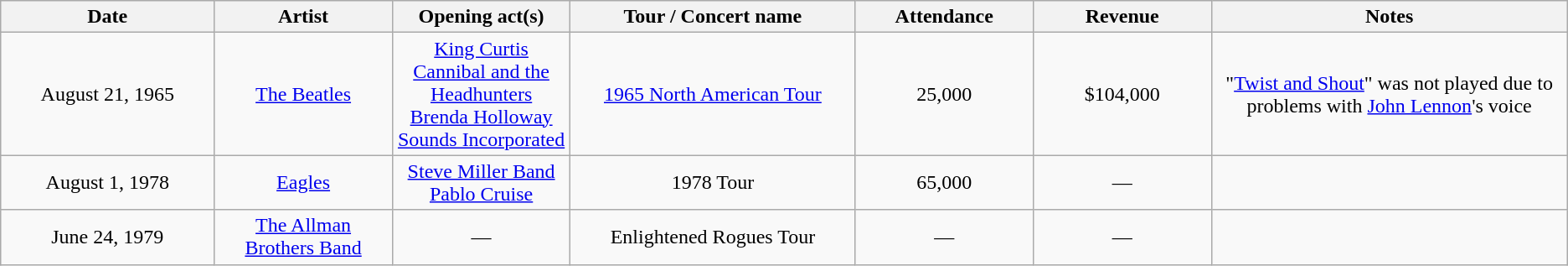<table class="wikitable" style="text-align:center">
<tr>
<th width=12%>Date</th>
<th width=10%>Artist</th>
<th width=10%>Opening act(s)</th>
<th width=16%>Tour / Concert name</th>
<th width=10%>Attendance</th>
<th width=10%>Revenue</th>
<th width=20%>Notes</th>
</tr>
<tr>
<td>August 21, 1965</td>
<td><a href='#'>The Beatles</a></td>
<td><a href='#'>King Curtis</a><br><a href='#'>Cannibal and the Headhunters</a><br><a href='#'>Brenda Holloway</a><br><a href='#'>Sounds Incorporated</a></td>
<td><a href='#'>1965 North American Tour</a></td>
<td>25,000</td>
<td>$104,000</td>
<td>"<a href='#'>Twist and Shout</a>" was not played due to problems with <a href='#'>John Lennon</a>'s voice</td>
</tr>
<tr>
<td>August 1, 1978</td>
<td><a href='#'>Eagles</a></td>
<td><a href='#'>Steve Miller Band</a><br><a href='#'>Pablo Cruise</a></td>
<td>1978 Tour</td>
<td>65,000</td>
<td>—</td>
<td></td>
</tr>
<tr>
<td>June 24, 1979</td>
<td><a href='#'>The Allman Brothers Band</a></td>
<td>—</td>
<td>Enlightened Rogues Tour</td>
<td>—</td>
<td>—</td>
<td></td>
</tr>
</table>
